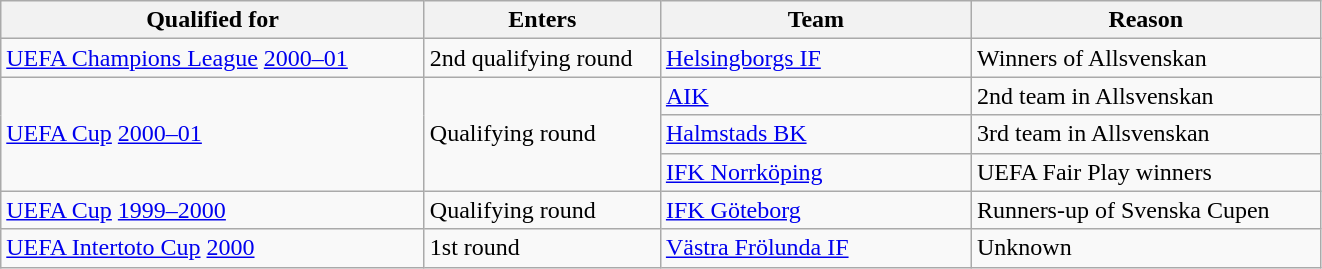<table class="wikitable" style="text-align: left">
<tr>
<th style="width: 275px;">Qualified for</th>
<th style="width: 150px;">Enters</th>
<th style="width: 200px;">Team</th>
<th style="width: 225px;">Reason</th>
</tr>
<tr>
<td><a href='#'>UEFA Champions League</a> <a href='#'>2000–01</a></td>
<td>2nd qualifying round</td>
<td><a href='#'>Helsingborgs IF</a></td>
<td>Winners of Allsvenskan</td>
</tr>
<tr>
<td rowspan=3><a href='#'>UEFA Cup</a> <a href='#'>2000–01</a></td>
<td rowspan=3>Qualifying round</td>
<td><a href='#'>AIK</a></td>
<td>2nd team in Allsvenskan</td>
</tr>
<tr>
<td><a href='#'>Halmstads BK</a></td>
<td>3rd team in Allsvenskan</td>
</tr>
<tr>
<td><a href='#'>IFK Norrköping</a></td>
<td>UEFA Fair Play winners</td>
</tr>
<tr>
<td><a href='#'>UEFA Cup</a> <a href='#'>1999–2000</a></td>
<td>Qualifying round</td>
<td><a href='#'>IFK Göteborg</a></td>
<td>Runners-up of Svenska Cupen</td>
</tr>
<tr>
<td><a href='#'>UEFA Intertoto Cup</a> <a href='#'>2000</a></td>
<td>1st round</td>
<td><a href='#'>Västra Frölunda IF</a></td>
<td>Unknown</td>
</tr>
</table>
